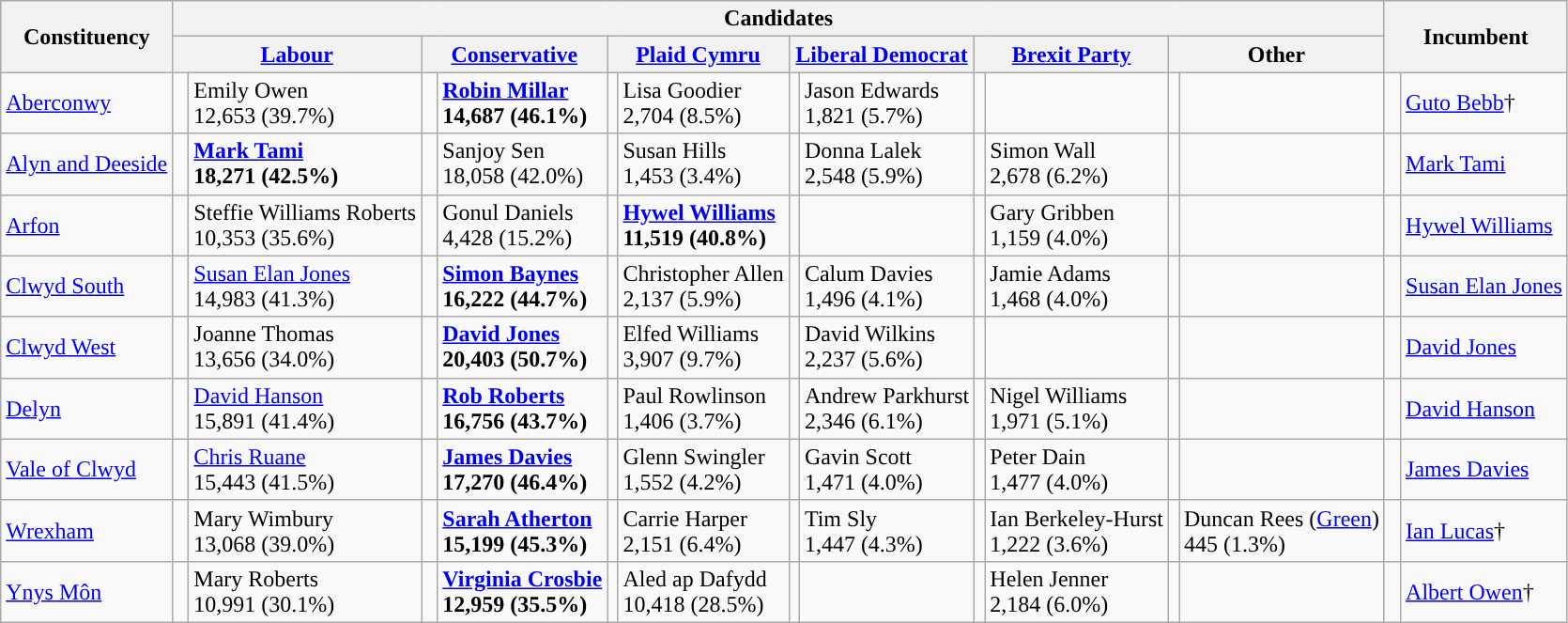<table class="wikitable">
<tr>
<th rowspan="2">Constituency</th>
<th colspan="12">Candidates</th>
<th colspan="2" rowspan="2">Incumbent</th>
</tr>
<tr>
<th colspan="2"><a href='#'>Labour</a></th>
<th colspan="2"><a href='#'>Conservative</a></th>
<th colspan="2"><a href='#'>Plaid Cymru</a></th>
<th colspan="2"><a href='#'>Liberal Democrat</a></th>
<th colspan="2"><a href='#'>Brexit Party</a></th>
<th colspan="2">Other</th>
</tr>
<tr>
<td><a href='#'>Aberconwy</a></td>
<td></td>
<td>Emily Owen<br>12,653 (39.7%)</td>
<td style="color:inherit;background:"> </td>
<td><strong><a href='#'>Robin Millar</a></strong><br><strong>14,687 (46.1%)</strong></td>
<td></td>
<td>Lisa Goodier<br>2,704 (8.5%)</td>
<td></td>
<td>Jason Edwards<br>1,821 (5.7%)</td>
<td></td>
<td></td>
<td></td>
<td></td>
<td style="color:inherit;background:"> </td>
<td><a href='#'>Guto Bebb</a>†</td>
</tr>
<tr>
<td><a href='#'>Alyn and Deeside</a></td>
<td style="color:inherit;background:"> </td>
<td><strong><a href='#'>Mark Tami</a></strong><br><strong>18,271 (42.5%)</strong></td>
<td></td>
<td>Sanjoy Sen<br>18,058 (42.0%)</td>
<td></td>
<td>Susan Hills<br>1,453 (3.4%)</td>
<td></td>
<td>Donna Lalek<br>2,548 (5.9%)</td>
<td></td>
<td>Simon Wall<br>2,678 (6.2%)</td>
<td></td>
<td></td>
<td style="color:inherit;background:"> </td>
<td><a href='#'>Mark Tami</a></td>
</tr>
<tr>
<td><a href='#'>Arfon</a></td>
<td></td>
<td>Steffie Williams Roberts<br>10,353 (35.6%)</td>
<td></td>
<td>Gonul Daniels<br>4,428 (15.2%)</td>
<td style="color:inherit;background-color: "></td>
<td><strong><a href='#'>Hywel Williams</a></strong><br><strong>11,519 (40.8%)</strong></td>
<td></td>
<td></td>
<td></td>
<td>Gary Gribben<br>1,159 (4.0%)</td>
<td></td>
<td></td>
<td style="color:inherit;background-color: "></td>
<td><a href='#'>Hywel Williams</a></td>
</tr>
<tr>
<td><a href='#'>Clwyd South</a></td>
<td></td>
<td><a href='#'>Susan Elan Jones</a><br>14,983 (41.3%)</td>
<td style="color:inherit;background:"> </td>
<td><strong><a href='#'>Simon Baynes</a></strong><br><strong>16,222 (44.7%)</strong></td>
<td></td>
<td>Christopher Allen<br>2,137 (5.9%)</td>
<td></td>
<td>Calum Davies<br>1,496 (4.1%)</td>
<td></td>
<td>Jamie Adams<br>1,468 (4.0%)</td>
<td></td>
<td></td>
<td style="color:inherit;background:"> </td>
<td><a href='#'>Susan Elan Jones</a></td>
</tr>
<tr>
<td><a href='#'>Clwyd West</a></td>
<td></td>
<td>Joanne Thomas<br>13,656 (34.0%)</td>
<td style="color:inherit;background:"> </td>
<td><strong><a href='#'>David Jones</a></strong><br><strong>20,403 (50.7%)</strong></td>
<td></td>
<td>Elfed Williams<br>3,907 (9.7%)</td>
<td></td>
<td>David Wilkins<br>2,237 (5.6%)</td>
<td></td>
<td></td>
<td></td>
<td></td>
<td style="color:inherit;background:"> </td>
<td><a href='#'>David Jones</a></td>
</tr>
<tr>
<td><a href='#'>Delyn</a></td>
<td></td>
<td><a href='#'>David Hanson</a><br>15,891 (41.4%)</td>
<td style="color:inherit;background:"> </td>
<td><strong><a href='#'>Rob Roberts</a></strong><br><strong>16,756 (43.7%)</strong></td>
<td></td>
<td>Paul Rowlinson<br>1,406 (3.7%)</td>
<td></td>
<td>Andrew Parkhurst<br>2,346 (6.1%)</td>
<td></td>
<td>Nigel Williams<br>1,971 (5.1%)</td>
<td></td>
<td></td>
<td style="color:inherit;background:"> </td>
<td><a href='#'>David Hanson</a></td>
</tr>
<tr>
<td><a href='#'>Vale of Clwyd</a></td>
<td></td>
<td><a href='#'>Chris Ruane</a><br>15,443 (41.5%)</td>
<td style="color:inherit;background:"> </td>
<td><strong><a href='#'>James Davies</a></strong><br><strong>17,270 (46.4%)</strong></td>
<td></td>
<td>Glenn Swingler<br>1,552 (4.2%)</td>
<td></td>
<td>Gavin Scott<br>1,471 (4.0%)</td>
<td></td>
<td>Peter Dain<br>1,477 (4.0%)</td>
<td></td>
<td></td>
<td style="color:inherit;background:"> </td>
<td><a href='#'>James Davies</a></td>
</tr>
<tr>
<td><a href='#'>Wrexham</a></td>
<td></td>
<td>Mary Wimbury<br>13,068 (39.0%)</td>
<td style="color:inherit;background:"> </td>
<td><strong><a href='#'>Sarah Atherton</a></strong><br><strong>15,199 (45.3%)</strong></td>
<td></td>
<td>Carrie Harper<br>2,151 (6.4%)</td>
<td></td>
<td>Tim Sly<br>1,447 (4.3%)</td>
<td></td>
<td>Ian Berkeley-Hurst<br>1,222 (3.6%)</td>
<td></td>
<td>Duncan Rees (<a href='#'>Green</a>)<br>445 (1.3%)</td>
<td style="color:inherit;background:"> </td>
<td><a href='#'>Ian Lucas</a>†</td>
</tr>
<tr>
<td><a href='#'>Ynys Môn</a></td>
<td></td>
<td>Mary Roberts<br>10,991 (30.1%)</td>
<td style="color:inherit;background:"> </td>
<td><strong><a href='#'>Virginia Crosbie</a></strong><br><strong>12,959 (35.5%)</strong></td>
<td></td>
<td>Aled ap Dafydd<br>10,418 (28.5%)</td>
<td></td>
<td></td>
<td></td>
<td>Helen Jenner<br>2,184 (6.0%)</td>
<td></td>
<td></td>
<td style="color:inherit;background:"> </td>
<td><a href='#'>Albert Owen</a>†</td>
</tr>
</table>
